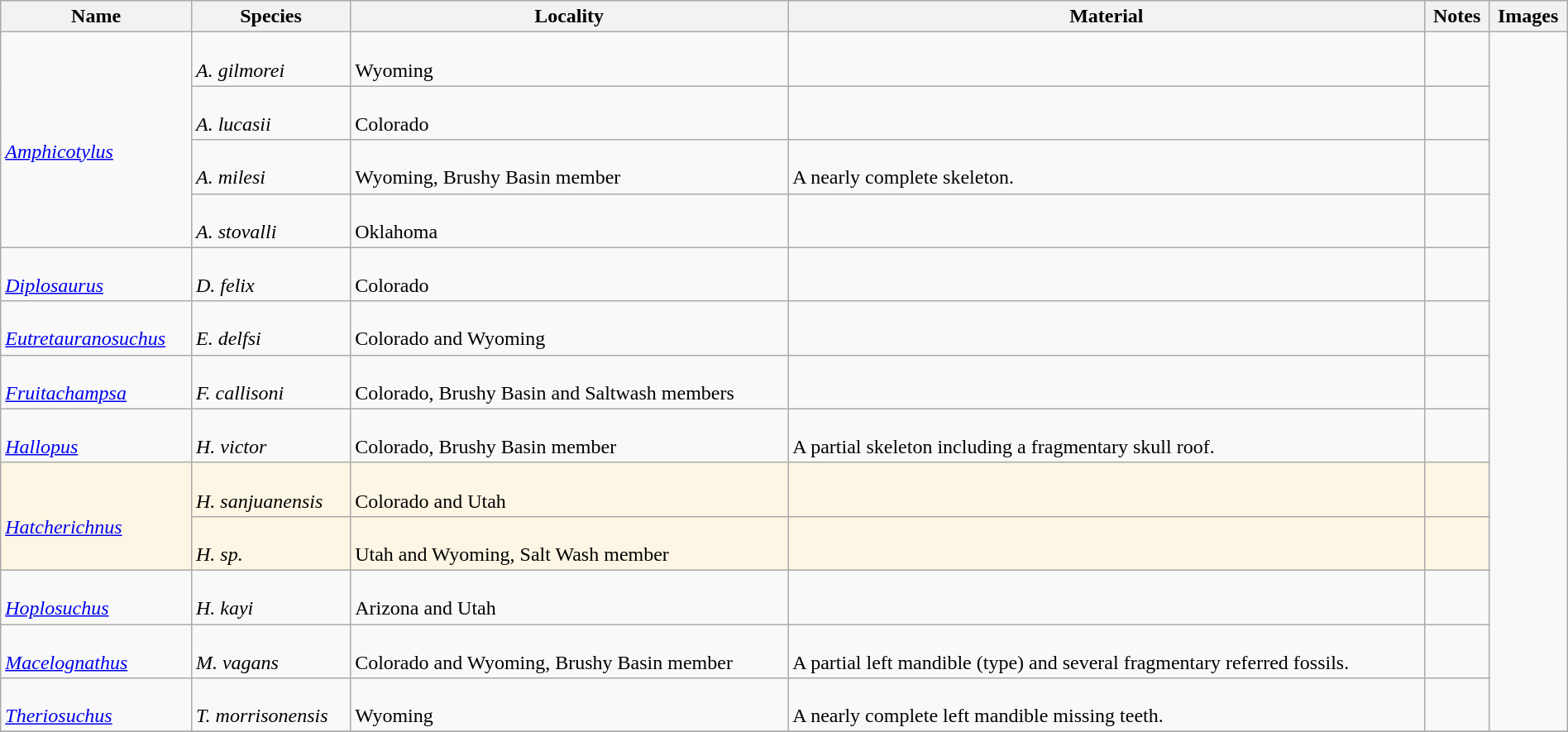<table class="wikitable" align="center" width="100%">
<tr>
<th>Name</th>
<th>Species</th>
<th>Locality</th>
<th>Material</th>
<th>Notes</th>
<th>Images</th>
</tr>
<tr>
<td rowspan=4><br><em><a href='#'>Amphicotylus</a></em></td>
<td><br><em>A. gilmorei</em></td>
<td><br>Wyoming</td>
<td></td>
<td></td>
<td rowspan="13"><br>
</td>
</tr>
<tr>
<td><br><em>A. lucasii</em></td>
<td><br>Colorado</td>
<td></td>
<td></td>
</tr>
<tr>
<td><br><em>A. milesi</em></td>
<td><br>Wyoming, Brushy Basin member</td>
<td><br>A nearly complete skeleton.</td>
<td></td>
</tr>
<tr>
<td><br><em>A. stovalli</em></td>
<td><br>Oklahoma</td>
<td></td>
<td></td>
</tr>
<tr>
<td><br><em><a href='#'>Diplosaurus</a></em></td>
<td><br><em>D. felix</em></td>
<td><br>Colorado</td>
<td></td>
<td></td>
</tr>
<tr>
<td><br><em><a href='#'>Eutretauranosuchus</a></em></td>
<td><br><em>E. delfsi</em></td>
<td><br>Colorado and Wyoming</td>
<td></td>
<td></td>
</tr>
<tr>
<td><br><em><a href='#'>Fruitachampsa</a></em></td>
<td><br><em>F. callisoni</em></td>
<td><br>Colorado, Brushy Basin and Saltwash members</td>
<td></td>
<td></td>
</tr>
<tr>
<td><br><em><a href='#'>Hallopus</a></em></td>
<td><br><em>H. victor</em></td>
<td><br>Colorado, Brushy Basin member</td>
<td><br>A partial skeleton including a fragmentary skull roof.</td>
<td></td>
</tr>
<tr>
<td style="background:#FEF6E4;" rowspan="2"><br><em><a href='#'>Hatcherichnus</a></em></td>
<td style="background:#FEF6E4;"><br><em>H. sanjuanensis</em></td>
<td style="background:#FEF6E4;"><br>Colorado and Utah</td>
<td style="background:#FEF6E4;"></td>
<td style="background:#FEF6E4;"></td>
</tr>
<tr>
<td style="background:#FEF6E4;"><br><em>H. sp.</em></td>
<td style="background:#FEF6E4;"><br>Utah and Wyoming, Salt Wash member</td>
<td style="background:#FEF6E4;"></td>
<td style="background:#FEF6E4;"></td>
</tr>
<tr>
<td><br><em><a href='#'>Hoplosuchus</a></em></td>
<td><br><em>H. kayi</em></td>
<td><br>Arizona and Utah</td>
<td></td>
<td></td>
</tr>
<tr>
<td><br><em><a href='#'>Macelognathus</a></em></td>
<td><br><em>M. vagans</em></td>
<td><br>Colorado and Wyoming, Brushy Basin member</td>
<td><br>A partial left mandible (type) and several fragmentary referred fossils.</td>
<td></td>
</tr>
<tr>
<td><br><em><a href='#'>Theriosuchus</a></em></td>
<td><br><em>T. morrisonensis</em></td>
<td><br>Wyoming</td>
<td><br>A nearly complete left mandible missing teeth.</td>
<td></td>
</tr>
<tr>
</tr>
</table>
